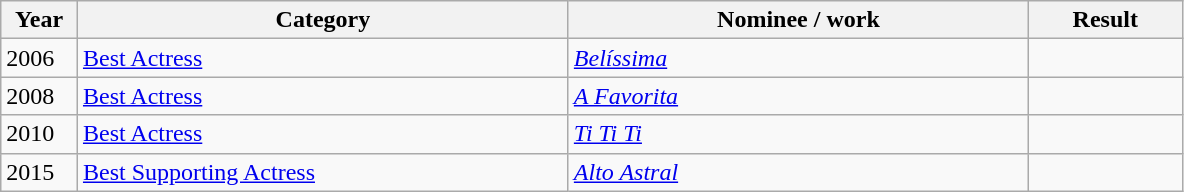<table class=wikitable>
<tr>
<th Width=5%>Year</th>
<th Width=32%>Category</th>
<th Width=30%>Nominee / work</th>
<th Width=10%>Result</th>
</tr>
<tr>
<td>2006</td>
<td><a href='#'>Best Actress</a></td>
<td><em><a href='#'>Belíssima</a></em></td>
<td></td>
</tr>
<tr>
<td>2008</td>
<td><a href='#'>Best Actress</a></td>
<td><em><a href='#'>A Favorita</a></em></td>
<td></td>
</tr>
<tr>
<td>2010</td>
<td><a href='#'>Best Actress</a></td>
<td><em><a href='#'>Ti Ti Ti</a></em></td>
<td></td>
</tr>
<tr>
<td>2015</td>
<td><a href='#'>Best Supporting Actress</a></td>
<td><em><a href='#'>Alto Astral</a></em></td>
<td></td>
</tr>
</table>
